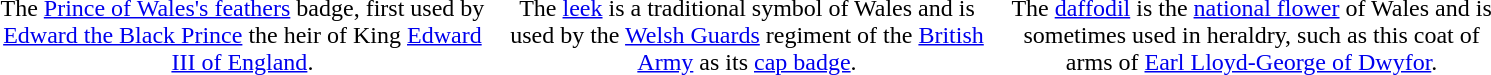<table border="0" align="center" width="80%">
<tr>
<th width=30%></th>
<th width=30%></th>
<th width=30%></th>
</tr>
<tr>
<td style="text-align: center;">The <a href='#'>Prince of Wales's feathers</a> badge, first used by <a href='#'>Edward the Black Prince</a> the heir of King <a href='#'>Edward III of England</a>.</td>
<td style="text-align: center;">The <a href='#'>leek</a> is a traditional symbol of Wales and is used by the <a href='#'>Welsh Guards</a> regiment of the <a href='#'>British Army</a> as its <a href='#'>cap badge</a>.</td>
<td style="text-align: center;">The <a href='#'>daffodil</a> is the <a href='#'>national flower</a> of Wales and is sometimes used in heraldry, such as this coat of arms of <a href='#'>Earl Lloyd-George of Dwyfor</a>.</td>
</tr>
</table>
